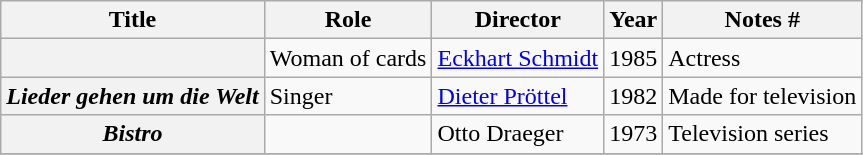<table class="wikitable plainrowheaders sortable">
<tr>
<th scope="col">Title</th>
<th scope="col">Role</th>
<th scope="col">Director</th>
<th scope="col">Year</th>
<th scope="col" class="unsortable">Notes #</th>
</tr>
<tr>
<th scope="row"><em></em></th>
<td>Woman of cards</td>
<td><a href='#'>Eckhart Schmidt</a></td>
<td>1985</td>
<td>Actress</td>
</tr>
<tr>
<th scope="row"><em>Lieder gehen um die Welt</em></th>
<td>Singer</td>
<td><a href='#'>Dieter Pröttel</a></td>
<td>1982</td>
<td>Made for television</td>
</tr>
<tr>
<th scope="row"><em>Bistro</em></th>
<td></td>
<td>Otto Draeger</td>
<td>1973</td>
<td>Television series</td>
</tr>
<tr>
</tr>
</table>
